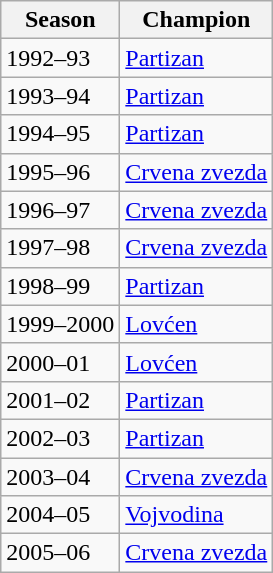<table class="wikitable sortable">
<tr>
<th>Season</th>
<th>Champion</th>
</tr>
<tr>
<td>1992–93</td>
<td><a href='#'>Partizan</a></td>
</tr>
<tr>
<td>1993–94</td>
<td><a href='#'>Partizan</a></td>
</tr>
<tr>
<td>1994–95</td>
<td><a href='#'>Partizan</a></td>
</tr>
<tr>
<td>1995–96</td>
<td><a href='#'>Crvena zvezda</a></td>
</tr>
<tr>
<td>1996–97</td>
<td><a href='#'>Crvena zvezda</a></td>
</tr>
<tr>
<td>1997–98</td>
<td><a href='#'>Crvena zvezda</a></td>
</tr>
<tr>
<td>1998–99</td>
<td><a href='#'>Partizan</a></td>
</tr>
<tr>
<td>1999–2000</td>
<td><a href='#'>Lovćen</a></td>
</tr>
<tr>
<td>2000–01</td>
<td><a href='#'>Lovćen</a></td>
</tr>
<tr>
<td>2001–02</td>
<td><a href='#'>Partizan</a></td>
</tr>
<tr>
<td>2002–03</td>
<td><a href='#'>Partizan</a></td>
</tr>
<tr>
<td>2003–04</td>
<td><a href='#'>Crvena zvezda</a></td>
</tr>
<tr>
<td>2004–05</td>
<td><a href='#'>Vojvodina</a></td>
</tr>
<tr>
<td>2005–06</td>
<td><a href='#'>Crvena zvezda</a></td>
</tr>
</table>
